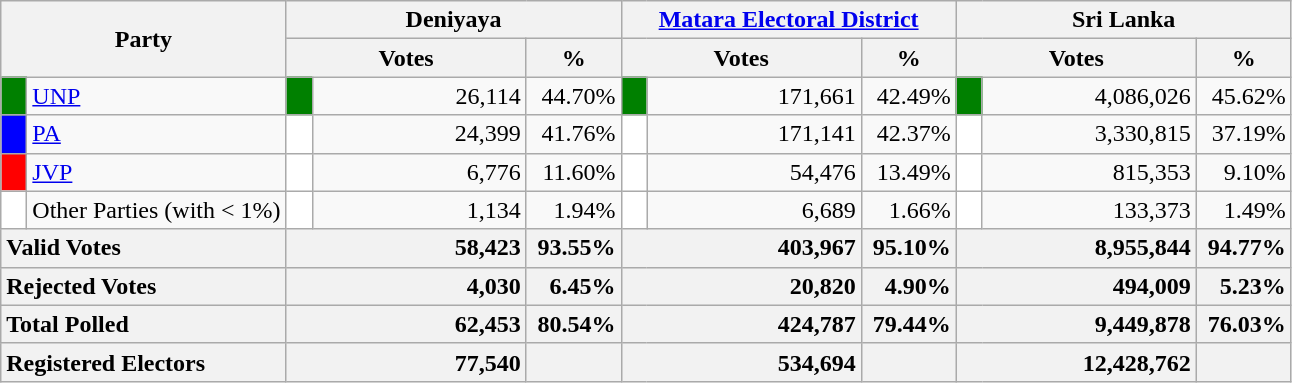<table class="wikitable">
<tr>
<th colspan="2" width="144px"rowspan="2">Party</th>
<th colspan="3" width="216px">Deniyaya</th>
<th colspan="3" width="216px"><a href='#'>Matara Electoral District</a></th>
<th colspan="3" width="216px">Sri Lanka</th>
</tr>
<tr>
<th colspan="2" width="144px">Votes</th>
<th>%</th>
<th colspan="2" width="144px">Votes</th>
<th>%</th>
<th colspan="2" width="144px">Votes</th>
<th>%</th>
</tr>
<tr>
<td style="background-color:green;" width="10px"></td>
<td style="text-align:left;"><a href='#'>UNP</a></td>
<td style="background-color:green;" width="10px"></td>
<td style="text-align:right;">26,114</td>
<td style="text-align:right;">44.70%</td>
<td style="background-color:green;" width="10px"></td>
<td style="text-align:right;">171,661</td>
<td style="text-align:right;">42.49%</td>
<td style="background-color:green;" width="10px"></td>
<td style="text-align:right;">4,086,026</td>
<td style="text-align:right;">45.62%</td>
</tr>
<tr>
<td style="background-color:blue;" width="10px"></td>
<td style="text-align:left;"><a href='#'>PA</a></td>
<td style="background-color:white;" width="10px"></td>
<td style="text-align:right;">24,399</td>
<td style="text-align:right;">41.76%</td>
<td style="background-color:white;" width="10px"></td>
<td style="text-align:right;">171,141</td>
<td style="text-align:right;">42.37%</td>
<td style="background-color:white;" width="10px"></td>
<td style="text-align:right;">3,330,815</td>
<td style="text-align:right;">37.19%</td>
</tr>
<tr>
<td style="background-color:red;" width="10px"></td>
<td style="text-align:left;"><a href='#'>JVP</a></td>
<td style="background-color:white;" width="10px"></td>
<td style="text-align:right;">6,776</td>
<td style="text-align:right;">11.60%</td>
<td style="background-color:white;" width="10px"></td>
<td style="text-align:right;">54,476</td>
<td style="text-align:right;">13.49%</td>
<td style="background-color:white;" width="10px"></td>
<td style="text-align:right;">815,353</td>
<td style="text-align:right;">9.10%</td>
</tr>
<tr>
<td style="background-color:white;" width="10px"></td>
<td style="text-align:left;">Other Parties (with < 1%)</td>
<td style="background-color:white;" width="10px"></td>
<td style="text-align:right;">1,134</td>
<td style="text-align:right;">1.94%</td>
<td style="background-color:white;" width="10px"></td>
<td style="text-align:right;">6,689</td>
<td style="text-align:right;">1.66%</td>
<td style="background-color:white;" width="10px"></td>
<td style="text-align:right;">133,373</td>
<td style="text-align:right;">1.49%</td>
</tr>
<tr>
<th colspan="2" width="144px"style="text-align:left;">Valid Votes</th>
<th style="text-align:right;"colspan="2" width="144px">58,423</th>
<th style="text-align:right;">93.55%</th>
<th style="text-align:right;"colspan="2" width="144px">403,967</th>
<th style="text-align:right;">95.10%</th>
<th style="text-align:right;"colspan="2" width="144px">8,955,844</th>
<th style="text-align:right;">94.77%</th>
</tr>
<tr>
<th colspan="2" width="144px"style="text-align:left;">Rejected Votes</th>
<th style="text-align:right;"colspan="2" width="144px">4,030</th>
<th style="text-align:right;">6.45%</th>
<th style="text-align:right;"colspan="2" width="144px">20,820</th>
<th style="text-align:right;">4.90%</th>
<th style="text-align:right;"colspan="2" width="144px">494,009</th>
<th style="text-align:right;">5.23%</th>
</tr>
<tr>
<th colspan="2" width="144px"style="text-align:left;">Total Polled</th>
<th style="text-align:right;"colspan="2" width="144px">62,453</th>
<th style="text-align:right;">80.54%</th>
<th style="text-align:right;"colspan="2" width="144px">424,787</th>
<th style="text-align:right;">79.44%</th>
<th style="text-align:right;"colspan="2" width="144px">9,449,878</th>
<th style="text-align:right;">76.03%</th>
</tr>
<tr>
<th colspan="2" width="144px"style="text-align:left;">Registered Electors</th>
<th style="text-align:right;"colspan="2" width="144px">77,540</th>
<th></th>
<th style="text-align:right;"colspan="2" width="144px">534,694</th>
<th></th>
<th style="text-align:right;"colspan="2" width="144px">12,428,762</th>
<th></th>
</tr>
</table>
